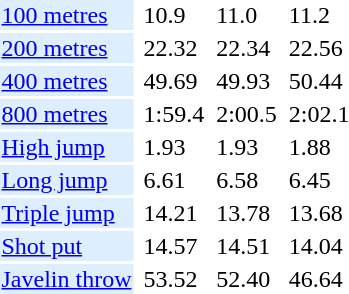<table>
<tr>
<td bgcolor = DDEEFF><a href='#'>100 metres</a></td>
<td></td>
<td>10.9</td>
<td></td>
<td>11.0</td>
<td></td>
<td>11.2</td>
</tr>
<tr>
<td bgcolor = DDEEFF><a href='#'>200 metres</a></td>
<td></td>
<td>22.32</td>
<td></td>
<td>22.34</td>
<td></td>
<td>22.56</td>
</tr>
<tr>
<td bgcolor = DDEEFF><a href='#'>400 metres</a></td>
<td></td>
<td>49.69</td>
<td></td>
<td>49.93</td>
<td></td>
<td>50.44</td>
</tr>
<tr>
<td bgcolor = DDEEFF><a href='#'>800 metres</a></td>
<td></td>
<td>1:59.4</td>
<td></td>
<td>2:00.5</td>
<td></td>
<td>2:02.1</td>
</tr>
<tr>
<td bgcolor = DDEEFF><a href='#'>High jump</a></td>
<td></td>
<td>1.93</td>
<td></td>
<td>1.93</td>
<td></td>
<td>1.88</td>
</tr>
<tr>
<td bgcolor = DDEEFF><a href='#'>Long jump</a></td>
<td></td>
<td>6.61</td>
<td></td>
<td>6.58</td>
<td></td>
<td>6.45</td>
</tr>
<tr>
<td bgcolor = DDEEFF><a href='#'>Triple jump</a></td>
<td></td>
<td>14.21</td>
<td></td>
<td>13.78</td>
<td></td>
<td>13.68</td>
</tr>
<tr>
<td bgcolor = DDEEFF><a href='#'>Shot put</a></td>
<td></td>
<td>14.57</td>
<td></td>
<td>14.51</td>
<td></td>
<td>14.04</td>
</tr>
<tr>
<td bgcolor = DDEEFF><a href='#'>Javelin throw</a></td>
<td></td>
<td>53.52</td>
<td></td>
<td>52.40</td>
<td></td>
<td>46.64</td>
</tr>
</table>
